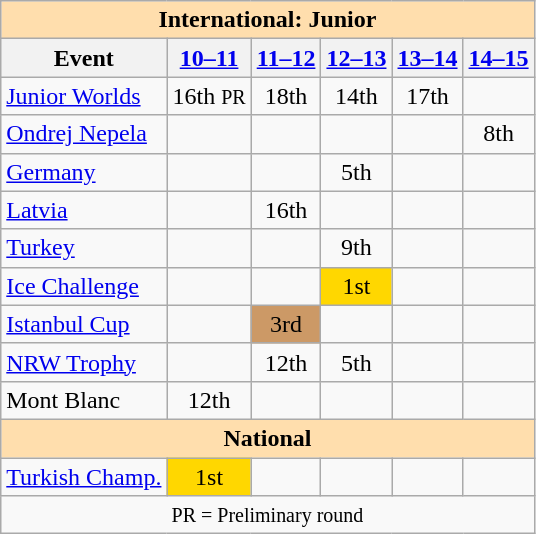<table class="wikitable" style="text-align:center">
<tr>
<th style="background-color: #ffdead; " colspan=6 align=center><strong>International: Junior</strong></th>
</tr>
<tr>
<th>Event</th>
<th><a href='#'>10–11</a></th>
<th><a href='#'>11–12</a></th>
<th><a href='#'>12–13</a></th>
<th><a href='#'>13–14</a></th>
<th><a href='#'>14–15</a></th>
</tr>
<tr>
<td align=left><a href='#'>Junior Worlds</a></td>
<td>16th <small>PR</small></td>
<td>18th</td>
<td>14th</td>
<td>17th</td>
<td></td>
</tr>
<tr>
<td align=left><a href='#'>Ondrej Nepela</a></td>
<td></td>
<td></td>
<td></td>
<td></td>
<td>8th</td>
</tr>
<tr>
<td align=left> <a href='#'>Germany</a></td>
<td></td>
<td></td>
<td>5th</td>
<td></td>
<td></td>
</tr>
<tr>
<td align=left> <a href='#'>Latvia</a></td>
<td></td>
<td>16th</td>
<td></td>
<td></td>
<td></td>
</tr>
<tr>
<td align=left> <a href='#'>Turkey</a></td>
<td></td>
<td></td>
<td>9th</td>
<td></td>
<td></td>
</tr>
<tr>
<td align=left><a href='#'>Ice Challenge</a></td>
<td></td>
<td></td>
<td bgcolor=gold>1st</td>
<td></td>
<td></td>
</tr>
<tr>
<td align=left><a href='#'>Istanbul Cup</a></td>
<td></td>
<td bgcolor=cc9966>3rd</td>
<td></td>
<td></td>
<td></td>
</tr>
<tr>
<td align=left><a href='#'>NRW Trophy</a></td>
<td></td>
<td>12th</td>
<td>5th</td>
<td></td>
<td></td>
</tr>
<tr>
<td align=left>Mont Blanc</td>
<td>12th</td>
<td></td>
<td></td>
<td></td>
<td></td>
</tr>
<tr>
<th style="background-color: #ffdead; " colspan=6 align=center><strong>National</strong></th>
</tr>
<tr>
<td align=left><a href='#'>Turkish Champ.</a></td>
<td bgcolor=gold>1st</td>
<td></td>
<td></td>
<td></td>
<td></td>
</tr>
<tr>
<td colspan=6 align=center><small> PR = Preliminary round </small></td>
</tr>
</table>
